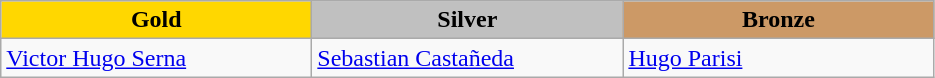<table class="wikitable" style="text-align:left">
<tr align="center">
<td width=200 bgcolor=gold><strong>Gold</strong></td>
<td width=200 bgcolor=silver><strong>Silver</strong></td>
<td width=200 bgcolor=CC9966><strong>Bronze</strong></td>
</tr>
<tr>
<td><a href='#'>Victor Hugo Serna</a><br><em></em></td>
<td><a href='#'>Sebastian Castañeda</a><br><em></em></td>
<td><a href='#'>Hugo Parisi</a><br><em></em></td>
</tr>
</table>
